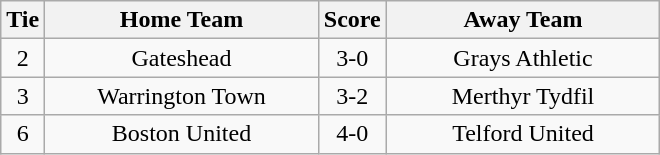<table class="wikitable" style="text-align:center;">
<tr>
<th width=20>Tie</th>
<th width=175>Home Team</th>
<th width=20>Score</th>
<th width=175>Away Team</th>
</tr>
<tr>
<td>2</td>
<td>Gateshead</td>
<td>3-0</td>
<td>Grays Athletic</td>
</tr>
<tr>
<td>3</td>
<td>Warrington Town</td>
<td>3-2</td>
<td>Merthyr Tydfil</td>
</tr>
<tr>
<td>6</td>
<td>Boston United</td>
<td>4-0</td>
<td>Telford United</td>
</tr>
</table>
